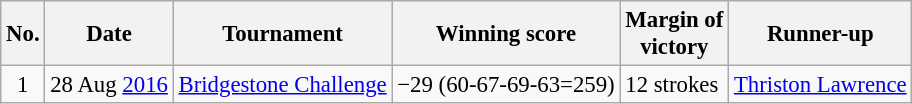<table class="wikitable" style="font-size:95%;">
<tr>
<th>No.</th>
<th>Date</th>
<th>Tournament</th>
<th>Winning score</th>
<th>Margin of<br>victory</th>
<th>Runner-up</th>
</tr>
<tr>
<td align=center>1</td>
<td align=right>28 Aug <a href='#'>2016</a></td>
<td><a href='#'>Bridgestone Challenge</a></td>
<td>−29 (60-67-69-63=259)</td>
<td>12 strokes</td>
<td> <a href='#'>Thriston Lawrence</a></td>
</tr>
</table>
